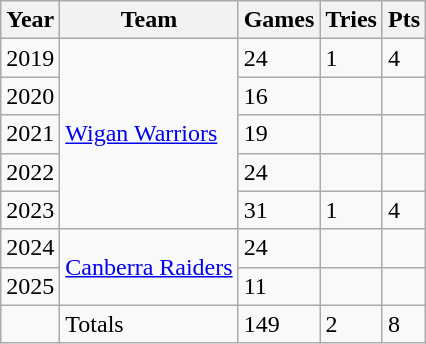<table class="wikitable">
<tr>
<th>Year</th>
<th>Team</th>
<th>Games</th>
<th>Tries</th>
<th>Pts</th>
</tr>
<tr>
<td>2019</td>
<td rowspan="5"> <a href='#'>Wigan Warriors</a></td>
<td>24</td>
<td>1</td>
<td>4</td>
</tr>
<tr>
<td>2020</td>
<td>16</td>
<td></td>
<td></td>
</tr>
<tr>
<td>2021</td>
<td>19</td>
<td></td>
<td></td>
</tr>
<tr>
<td>2022</td>
<td>24</td>
<td></td>
<td></td>
</tr>
<tr>
<td>2023</td>
<td>31</td>
<td>1</td>
<td>4</td>
</tr>
<tr>
<td>2024</td>
<td rowspan="2"> <a href='#'>Canberra Raiders</a></td>
<td>24</td>
<td></td>
<td></td>
</tr>
<tr>
<td>2025</td>
<td>11</td>
<td></td>
<td></td>
</tr>
<tr>
<td></td>
<td>Totals</td>
<td>149</td>
<td>2</td>
<td>8</td>
</tr>
</table>
